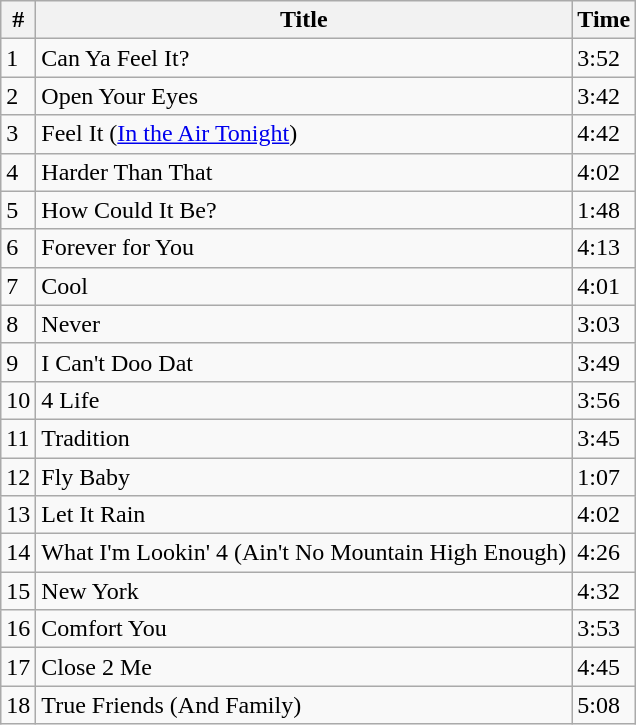<table class="wikitable">
<tr>
<th align="center">#</th>
<th align="center">Title</th>
<th align="center">Time</th>
</tr>
<tr>
<td>1</td>
<td>Can Ya Feel It?</td>
<td>3:52</td>
</tr>
<tr>
<td>2</td>
<td>Open Your Eyes</td>
<td>3:42</td>
</tr>
<tr>
<td>3</td>
<td>Feel It (<a href='#'>In the Air Tonight</a>)</td>
<td>4:42</td>
</tr>
<tr>
<td>4</td>
<td>Harder Than That</td>
<td>4:02</td>
</tr>
<tr>
<td>5</td>
<td>How Could It Be?</td>
<td>1:48</td>
</tr>
<tr>
<td>6</td>
<td>Forever for You</td>
<td>4:13</td>
</tr>
<tr>
<td>7</td>
<td>Cool</td>
<td>4:01</td>
</tr>
<tr>
<td>8</td>
<td>Never</td>
<td>3:03</td>
</tr>
<tr>
<td>9</td>
<td>I Can't Doo Dat</td>
<td>3:49</td>
</tr>
<tr>
<td>10</td>
<td>4 Life</td>
<td>3:56</td>
</tr>
<tr>
<td>11</td>
<td>Tradition</td>
<td>3:45</td>
</tr>
<tr>
<td>12</td>
<td>Fly Baby</td>
<td>1:07</td>
</tr>
<tr>
<td>13</td>
<td>Let It Rain</td>
<td>4:02</td>
</tr>
<tr>
<td>14</td>
<td>What I'm Lookin' 4 (Ain't No Mountain High Enough)</td>
<td>4:26</td>
</tr>
<tr>
<td>15</td>
<td>New York</td>
<td>4:32</td>
</tr>
<tr>
<td>16</td>
<td>Comfort You</td>
<td>3:53</td>
</tr>
<tr>
<td>17</td>
<td>Close 2 Me</td>
<td>4:45</td>
</tr>
<tr>
<td>18</td>
<td>True Friends (And Family)</td>
<td>5:08</td>
</tr>
</table>
